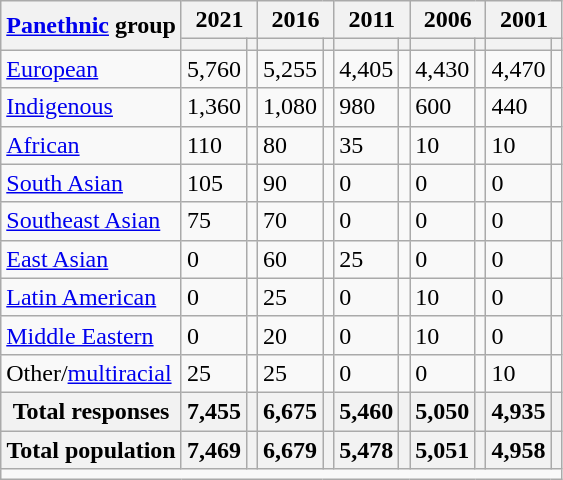<table class="wikitable collapsible sortable">
<tr>
<th rowspan="2"><a href='#'>Panethnic</a> group</th>
<th colspan="2">2021</th>
<th colspan="2">2016</th>
<th colspan="2">2011</th>
<th colspan="2">2006</th>
<th colspan="2">2001</th>
</tr>
<tr>
<th><a href='#'></a></th>
<th></th>
<th></th>
<th></th>
<th></th>
<th></th>
<th></th>
<th></th>
<th></th>
<th></th>
</tr>
<tr>
<td><a href='#'>European</a></td>
<td>5,760</td>
<td></td>
<td>5,255</td>
<td></td>
<td>4,405</td>
<td></td>
<td>4,430</td>
<td></td>
<td>4,470</td>
<td></td>
</tr>
<tr>
<td><a href='#'>Indigenous</a></td>
<td>1,360</td>
<td></td>
<td>1,080</td>
<td></td>
<td>980</td>
<td></td>
<td>600</td>
<td></td>
<td>440</td>
<td></td>
</tr>
<tr>
<td><a href='#'>African</a></td>
<td>110</td>
<td></td>
<td>80</td>
<td></td>
<td>35</td>
<td></td>
<td>10</td>
<td></td>
<td>10</td>
<td></td>
</tr>
<tr>
<td><a href='#'>South Asian</a></td>
<td>105</td>
<td></td>
<td>90</td>
<td></td>
<td>0</td>
<td></td>
<td>0</td>
<td></td>
<td>0</td>
<td></td>
</tr>
<tr>
<td><a href='#'>Southeast Asian</a></td>
<td>75</td>
<td></td>
<td>70</td>
<td></td>
<td>0</td>
<td></td>
<td>0</td>
<td></td>
<td>0</td>
<td></td>
</tr>
<tr>
<td><a href='#'>East Asian</a></td>
<td>0</td>
<td></td>
<td>60</td>
<td></td>
<td>25</td>
<td></td>
<td>0</td>
<td></td>
<td>0</td>
<td></td>
</tr>
<tr>
<td><a href='#'>Latin American</a></td>
<td>0</td>
<td></td>
<td>25</td>
<td></td>
<td>0</td>
<td></td>
<td>10</td>
<td></td>
<td>0</td>
<td></td>
</tr>
<tr>
<td><a href='#'>Middle Eastern</a></td>
<td>0</td>
<td></td>
<td>20</td>
<td></td>
<td>0</td>
<td></td>
<td>10</td>
<td></td>
<td>0</td>
<td></td>
</tr>
<tr>
<td>Other/<a href='#'>multiracial</a></td>
<td>25</td>
<td></td>
<td>25</td>
<td></td>
<td>0</td>
<td></td>
<td>0</td>
<td></td>
<td>10</td>
<td></td>
</tr>
<tr>
<th>Total responses</th>
<th>7,455</th>
<th></th>
<th>6,675</th>
<th></th>
<th>5,460</th>
<th></th>
<th>5,050</th>
<th></th>
<th>4,935</th>
<th></th>
</tr>
<tr class="sortbottom">
<th>Total population</th>
<th>7,469</th>
<th></th>
<th>6,679</th>
<th></th>
<th>5,478</th>
<th></th>
<th>5,051</th>
<th></th>
<th>4,958</th>
<th></th>
</tr>
<tr class="sortbottom">
<td colspan="11"></td>
</tr>
</table>
